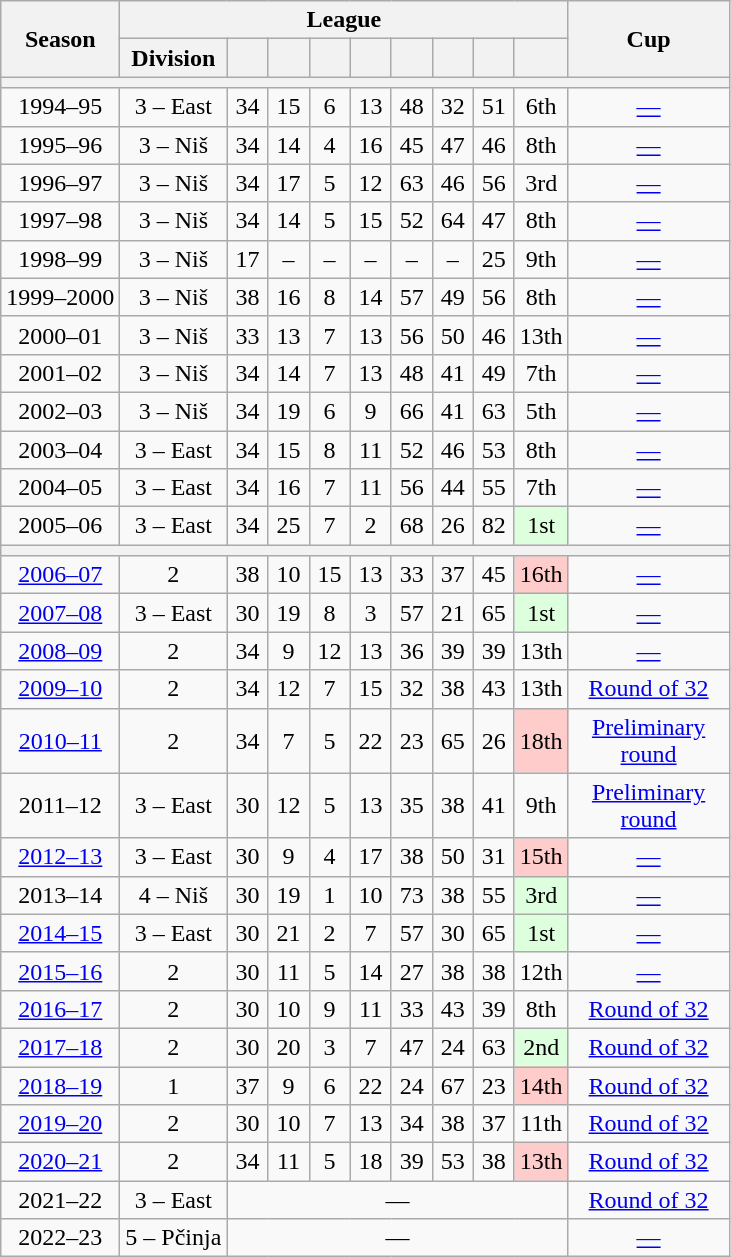<table class="wikitable sortable" style="text-align:center">
<tr>
<th rowspan="2">Season</th>
<th colspan="9">League</th>
<th rowspan="2" width="100">Cup</th>
</tr>
<tr>
<th>Division</th>
<th width="20"></th>
<th width="20"></th>
<th width="20"></th>
<th width="20"></th>
<th width="20"></th>
<th width="20"></th>
<th width="20"></th>
<th width="20"></th>
</tr>
<tr>
<th colspan="11"></th>
</tr>
<tr>
<td>1994–95</td>
<td>3 – East</td>
<td>34</td>
<td>15</td>
<td>6</td>
<td>13</td>
<td>48</td>
<td>32</td>
<td>51</td>
<td>6th</td>
<td><a href='#'>—</a></td>
</tr>
<tr>
<td>1995–96</td>
<td>3 – Niš</td>
<td>34</td>
<td>14</td>
<td>4</td>
<td>16</td>
<td>45</td>
<td>47</td>
<td>46</td>
<td>8th</td>
<td><a href='#'>—</a></td>
</tr>
<tr>
<td>1996–97</td>
<td>3 – Niš</td>
<td>34</td>
<td>17</td>
<td>5</td>
<td>12</td>
<td>63</td>
<td>46</td>
<td>56</td>
<td>3rd</td>
<td><a href='#'>—</a></td>
</tr>
<tr>
<td>1997–98</td>
<td>3 – Niš</td>
<td>34</td>
<td>14</td>
<td>5</td>
<td>15</td>
<td>52</td>
<td>64</td>
<td>47</td>
<td>8th</td>
<td><a href='#'>—</a></td>
</tr>
<tr>
<td>1998–99</td>
<td>3 – Niš</td>
<td>17</td>
<td>–</td>
<td>–</td>
<td>–</td>
<td>–</td>
<td>–</td>
<td>25</td>
<td>9th</td>
<td><a href='#'>—</a></td>
</tr>
<tr>
<td>1999–2000</td>
<td>3 – Niš</td>
<td>38</td>
<td>16</td>
<td>8</td>
<td>14</td>
<td>57</td>
<td>49</td>
<td>56</td>
<td>8th</td>
<td><a href='#'>—</a></td>
</tr>
<tr>
<td>2000–01</td>
<td>3 – Niš</td>
<td>33</td>
<td>13</td>
<td>7</td>
<td>13</td>
<td>56</td>
<td>50</td>
<td>46</td>
<td>13th</td>
<td><a href='#'>—</a></td>
</tr>
<tr>
<td>2001–02</td>
<td>3 – Niš</td>
<td>34</td>
<td>14</td>
<td>7</td>
<td>13</td>
<td>48</td>
<td>41</td>
<td>49</td>
<td>7th</td>
<td><a href='#'>—</a></td>
</tr>
<tr>
<td>2002–03</td>
<td>3 – Niš</td>
<td>34</td>
<td>19</td>
<td>6</td>
<td>9</td>
<td>66</td>
<td>41</td>
<td>63</td>
<td>5th</td>
<td><a href='#'>—</a></td>
</tr>
<tr>
<td>2003–04</td>
<td>3 – East</td>
<td>34</td>
<td>15</td>
<td>8</td>
<td>11</td>
<td>52</td>
<td>46</td>
<td>53</td>
<td>8th</td>
<td><a href='#'>—</a></td>
</tr>
<tr>
<td>2004–05</td>
<td>3 – East</td>
<td>34</td>
<td>16</td>
<td>7</td>
<td>11</td>
<td>56</td>
<td>44</td>
<td>55</td>
<td>7th</td>
<td><a href='#'>—</a></td>
</tr>
<tr>
<td>2005–06</td>
<td>3 – East</td>
<td>34</td>
<td>25</td>
<td>7</td>
<td>2</td>
<td>68</td>
<td>26</td>
<td>82</td>
<td style="background-color:#DFD">1st</td>
<td><a href='#'>—</a></td>
</tr>
<tr>
<th colspan="11"></th>
</tr>
<tr>
<td><a href='#'>2006–07</a></td>
<td>2</td>
<td>38</td>
<td>10</td>
<td>15</td>
<td>13</td>
<td>33</td>
<td>37</td>
<td>45</td>
<td style="background-color:#FCC">16th</td>
<td><a href='#'>—</a></td>
</tr>
<tr>
<td><a href='#'>2007–08</a></td>
<td>3 – East</td>
<td>30</td>
<td>19</td>
<td>8</td>
<td>3</td>
<td>57</td>
<td>21</td>
<td>65</td>
<td style="background-color:#DFD">1st</td>
<td><a href='#'>—</a></td>
</tr>
<tr>
<td><a href='#'>2008–09</a></td>
<td>2</td>
<td>34</td>
<td>9</td>
<td>12</td>
<td>13</td>
<td>36</td>
<td>39</td>
<td>39</td>
<td>13th</td>
<td><a href='#'>—</a></td>
</tr>
<tr>
<td><a href='#'>2009–10</a></td>
<td>2</td>
<td>34</td>
<td>12</td>
<td>7</td>
<td>15</td>
<td>32</td>
<td>38</td>
<td>43</td>
<td>13th</td>
<td><a href='#'>Round of 32</a></td>
</tr>
<tr>
<td><a href='#'>2010–11</a></td>
<td>2</td>
<td>34</td>
<td>7</td>
<td>5</td>
<td>22</td>
<td>23</td>
<td>65</td>
<td>26</td>
<td style="background-color:#FCC">18th</td>
<td><a href='#'>Preliminary round</a></td>
</tr>
<tr>
<td>2011–12</td>
<td>3 – East</td>
<td>30</td>
<td>12</td>
<td>5</td>
<td>13</td>
<td>35</td>
<td>38</td>
<td>41</td>
<td>9th</td>
<td><a href='#'>Preliminary round</a></td>
</tr>
<tr>
<td><a href='#'>2012–13</a></td>
<td>3 – East</td>
<td>30</td>
<td>9</td>
<td>4</td>
<td>17</td>
<td>38</td>
<td>50</td>
<td>31</td>
<td style="background-color:#FCC">15th</td>
<td><a href='#'>—</a></td>
</tr>
<tr>
<td>2013–14</td>
<td>4 – Niš</td>
<td>30</td>
<td>19</td>
<td>1</td>
<td>10</td>
<td>73</td>
<td>38</td>
<td>55</td>
<td style="background-color:#DFD">3rd</td>
<td><a href='#'>—</a></td>
</tr>
<tr>
<td><a href='#'>2014–15</a></td>
<td>3 – East</td>
<td>30</td>
<td>21</td>
<td>2</td>
<td>7</td>
<td>57</td>
<td>30</td>
<td>65</td>
<td style="background-color:#DFD">1st</td>
<td><a href='#'>—</a></td>
</tr>
<tr>
<td><a href='#'>2015–16</a></td>
<td>2</td>
<td>30</td>
<td>11</td>
<td>5</td>
<td>14</td>
<td>27</td>
<td>38</td>
<td>38</td>
<td>12th</td>
<td><a href='#'>—</a></td>
</tr>
<tr>
<td><a href='#'>2016–17</a></td>
<td>2</td>
<td>30</td>
<td>10</td>
<td>9</td>
<td>11</td>
<td>33</td>
<td>43</td>
<td>39</td>
<td>8th</td>
<td><a href='#'>Round of 32</a></td>
</tr>
<tr>
<td><a href='#'>2017–18</a></td>
<td>2</td>
<td>30</td>
<td>20</td>
<td>3</td>
<td>7</td>
<td>47</td>
<td>24</td>
<td>63</td>
<td style="background-color:#DFD">2nd</td>
<td><a href='#'>Round of 32</a></td>
</tr>
<tr>
<td><a href='#'>2018–19</a></td>
<td>1</td>
<td>37</td>
<td>9</td>
<td>6</td>
<td>22</td>
<td>24</td>
<td>67</td>
<td>23</td>
<td style="background-color:#FCC">14th</td>
<td><a href='#'>Round of 32</a></td>
</tr>
<tr>
<td><a href='#'>2019–20</a></td>
<td>2</td>
<td>30</td>
<td>10</td>
<td>7</td>
<td>13</td>
<td>34</td>
<td>38</td>
<td>37</td>
<td>11th</td>
<td><a href='#'>Round of 32</a></td>
</tr>
<tr>
<td><a href='#'>2020–21</a></td>
<td>2</td>
<td>34</td>
<td>11</td>
<td>5</td>
<td>18</td>
<td>39</td>
<td>53</td>
<td>38</td>
<td style="background-color:#FCC">13th</td>
<td><a href='#'>Round of 32</a></td>
</tr>
<tr>
<td>2021–22</td>
<td>3 – East</td>
<td colspan="8">—</td>
<td><a href='#'>Round of 32</a></td>
</tr>
<tr>
<td>2022–23</td>
<td>5 – Pčinja</td>
<td colspan="8">—</td>
<td><a href='#'>—</a></td>
</tr>
</table>
